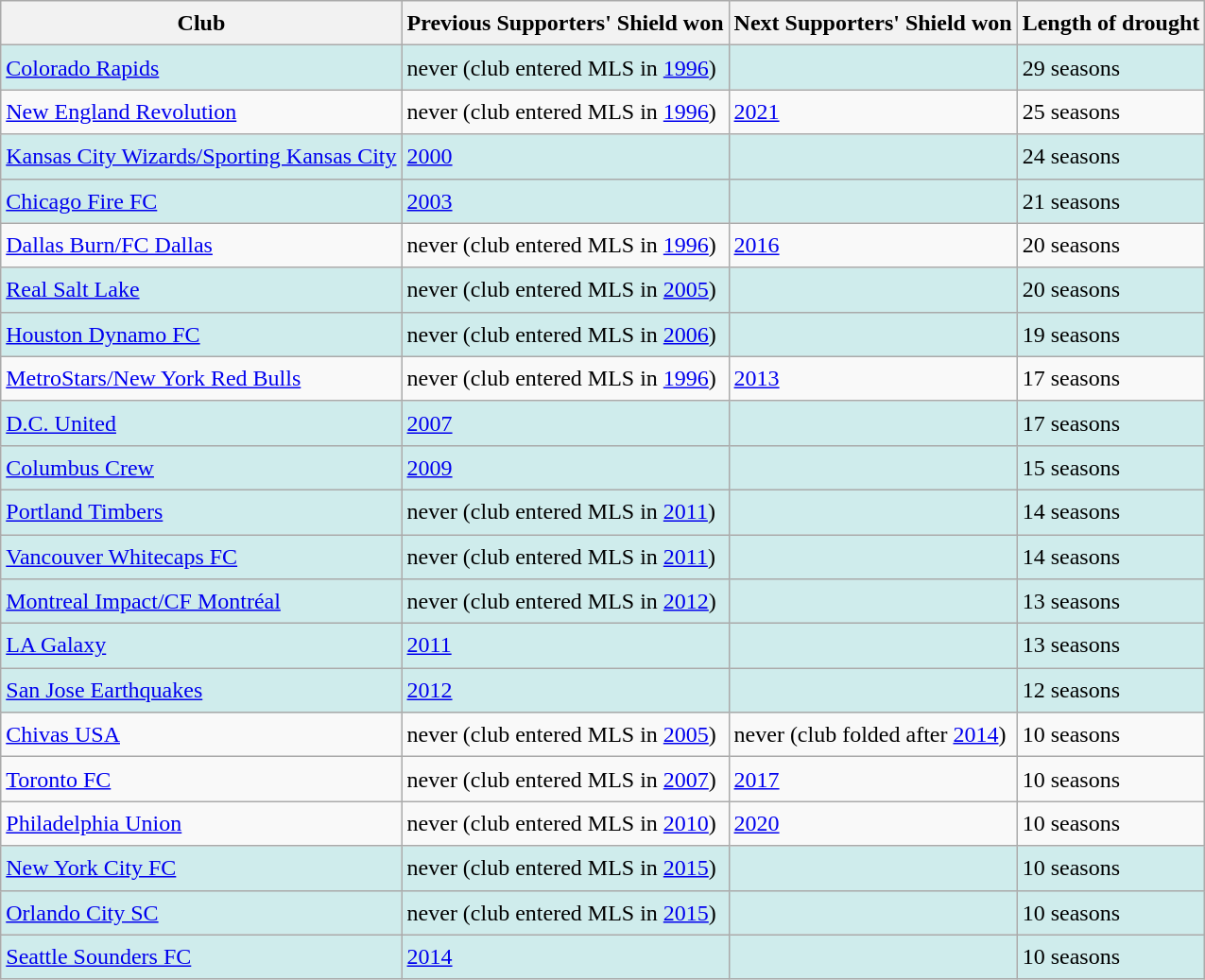<table class="wikitable sortable" style="font-size:1.00em; line-height:1.5em;">
<tr>
<th>Club</th>
<th>Previous Supporters' Shield won</th>
<th>Next Supporters' Shield won</th>
<th>Length of drought</th>
</tr>
<tr style="background:#CFECEC">
<td align="left"><a href='#'>Colorado Rapids</a></td>
<td>never (club entered MLS in <a href='#'>1996</a>)</td>
<td></td>
<td>29 seasons</td>
</tr>
<tr>
<td align="left"><a href='#'>New England Revolution</a></td>
<td>never (club entered MLS in <a href='#'>1996</a>)</td>
<td><a href='#'>2021</a></td>
<td>25 seasons</td>
</tr>
<tr style="background:#CFECEC">
<td align="left"><a href='#'>Kansas City Wizards/Sporting Kansas City</a></td>
<td><a href='#'>2000</a></td>
<td></td>
<td>24 seasons</td>
</tr>
<tr style="background:#CFECEC">
<td align="left"><a href='#'>Chicago Fire FC</a></td>
<td><a href='#'>2003</a></td>
<td></td>
<td>21 seasons</td>
</tr>
<tr>
<td align="left"><a href='#'>Dallas Burn/FC Dallas</a></td>
<td>never (club entered MLS in <a href='#'>1996</a>)</td>
<td><a href='#'>2016</a></td>
<td>20 seasons</td>
</tr>
<tr style="background:#CFECEC">
<td align="left"><a href='#'>Real Salt Lake</a></td>
<td>never (club entered MLS in <a href='#'>2005</a>)</td>
<td></td>
<td>20 seasons</td>
</tr>
<tr style="background:#CFECEC">
<td align="left"><a href='#'>Houston Dynamo FC</a></td>
<td>never (club entered MLS in <a href='#'>2006</a>)</td>
<td></td>
<td>19 seasons</td>
</tr>
<tr>
<td align="left"><a href='#'>MetroStars/New York Red Bulls</a></td>
<td>never (club entered MLS in <a href='#'>1996</a>)</td>
<td><a href='#'>2013</a></td>
<td>17 seasons</td>
</tr>
<tr style="background:#CFECEC">
<td align="left"><a href='#'>D.C. United</a></td>
<td><a href='#'>2007</a></td>
<td></td>
<td>17 seasons</td>
</tr>
<tr style="background:#CFECEC">
<td align="left"><a href='#'>Columbus Crew</a></td>
<td><a href='#'>2009</a></td>
<td></td>
<td>15 seasons</td>
</tr>
<tr style="background:#CFECEC">
<td align="left"><a href='#'>Portland Timbers</a></td>
<td>never (club entered MLS in <a href='#'>2011</a>)</td>
<td></td>
<td>14 seasons</td>
</tr>
<tr style="background:#CFECEC">
<td align="left"><a href='#'>Vancouver Whitecaps FC</a></td>
<td>never (club entered MLS in <a href='#'>2011</a>)</td>
<td></td>
<td>14 seasons</td>
</tr>
<tr style="background:#CFECEC">
<td align="left"><a href='#'>Montreal Impact/CF Montréal</a></td>
<td>never (club entered MLS in <a href='#'>2012</a>)</td>
<td></td>
<td>13 seasons</td>
</tr>
<tr style="background:#CFECEC">
<td align="left"><a href='#'>LA Galaxy</a></td>
<td><a href='#'>2011</a></td>
<td></td>
<td>13 seasons</td>
</tr>
<tr style="background:#CFECEC">
<td align="left"><a href='#'>San Jose Earthquakes</a></td>
<td><a href='#'>2012</a></td>
<td></td>
<td>12 seasons</td>
</tr>
<tr>
<td align="left"><a href='#'>Chivas USA</a></td>
<td>never (club entered MLS in <a href='#'>2005</a>)</td>
<td>never (club folded after <a href='#'>2014</a>)</td>
<td>10 seasons</td>
</tr>
<tr>
<td align="left"><a href='#'>Toronto FC</a></td>
<td>never (club entered MLS in <a href='#'>2007</a>)</td>
<td><a href='#'>2017</a></td>
<td>10 seasons</td>
</tr>
<tr>
<td align="left"><a href='#'>Philadelphia Union</a></td>
<td>never (club entered MLS in <a href='#'>2010</a>)</td>
<td><a href='#'>2020</a></td>
<td>10 seasons</td>
</tr>
<tr style="background:#CFECEC">
<td align="left"><a href='#'>New York City FC</a></td>
<td>never (club entered MLS in <a href='#'>2015</a>)</td>
<td></td>
<td>10 seasons</td>
</tr>
<tr style="background:#CFECEC">
<td align="left"><a href='#'>Orlando City SC</a></td>
<td>never (club entered MLS in <a href='#'>2015</a>)</td>
<td></td>
<td>10 seasons</td>
</tr>
<tr style="background:#CFECEC">
<td align="left"><a href='#'>Seattle Sounders FC</a></td>
<td><a href='#'>2014</a></td>
<td></td>
<td>10 seasons</td>
</tr>
</table>
